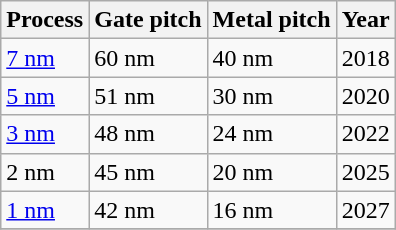<table class="wikitable">
<tr>
<th>Process</th>
<th>Gate pitch</th>
<th>Metal pitch</th>
<th>Year</th>
</tr>
<tr>
<td><a href='#'>7 nm</a></td>
<td>60 nm</td>
<td>40 nm</td>
<td>2018</td>
</tr>
<tr>
<td><a href='#'>5 nm</a></td>
<td>51 nm</td>
<td>30 nm</td>
<td>2020</td>
</tr>
<tr>
<td><a href='#'>3 nm</a></td>
<td>48 nm</td>
<td>24 nm</td>
<td>2022</td>
</tr>
<tr>
<td>2 nm</td>
<td>45 nm</td>
<td>20 nm</td>
<td>2025</td>
</tr>
<tr>
<td><a href='#'>1 nm</a></td>
<td>42 nm</td>
<td>16 nm</td>
<td>2027</td>
</tr>
<tr>
</tr>
</table>
